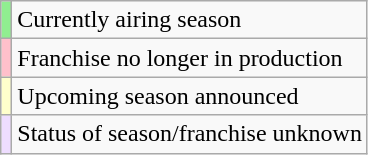<table class="wikitable">
<tr>
<td style="background-color:lightgreen"></td>
<td>Currently airing season</td>
</tr>
<tr>
<td style="background-color:#FFC0CB"> </td>
<td>Franchise no longer in production</td>
</tr>
<tr>
<td style="background-color:#FFFFCC"> </td>
<td>Upcoming season announced</td>
</tr>
<tr>
<td style="background-color:#EEDDFF"> </td>
<td>Status of season/franchise unknown</td>
</tr>
</table>
